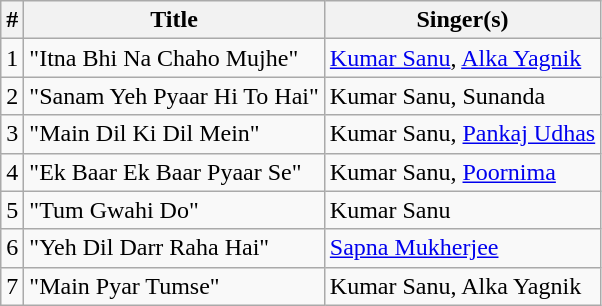<table class="wikitable">
<tr>
<th>#</th>
<th>Title</th>
<th>Singer(s)</th>
</tr>
<tr>
<td>1</td>
<td>"Itna Bhi Na Chaho Mujhe"</td>
<td><a href='#'>Kumar Sanu</a>, <a href='#'>Alka Yagnik</a></td>
</tr>
<tr>
<td>2</td>
<td>"Sanam Yeh Pyaar Hi To Hai"</td>
<td>Kumar Sanu, Sunanda</td>
</tr>
<tr>
<td>3</td>
<td>"Main Dil Ki Dil Mein"</td>
<td>Kumar Sanu, <a href='#'>Pankaj Udhas</a></td>
</tr>
<tr>
<td>4</td>
<td>"Ek Baar Ek Baar Pyaar Se"</td>
<td>Kumar Sanu, <a href='#'>Poornima</a></td>
</tr>
<tr>
<td>5</td>
<td>"Tum Gwahi Do"</td>
<td>Kumar Sanu</td>
</tr>
<tr>
<td>6</td>
<td>"Yeh Dil Darr Raha Hai"</td>
<td><a href='#'>Sapna Mukherjee</a></td>
</tr>
<tr>
<td>7</td>
<td>"Main Pyar Tumse"</td>
<td>Kumar Sanu, Alka Yagnik</td>
</tr>
</table>
